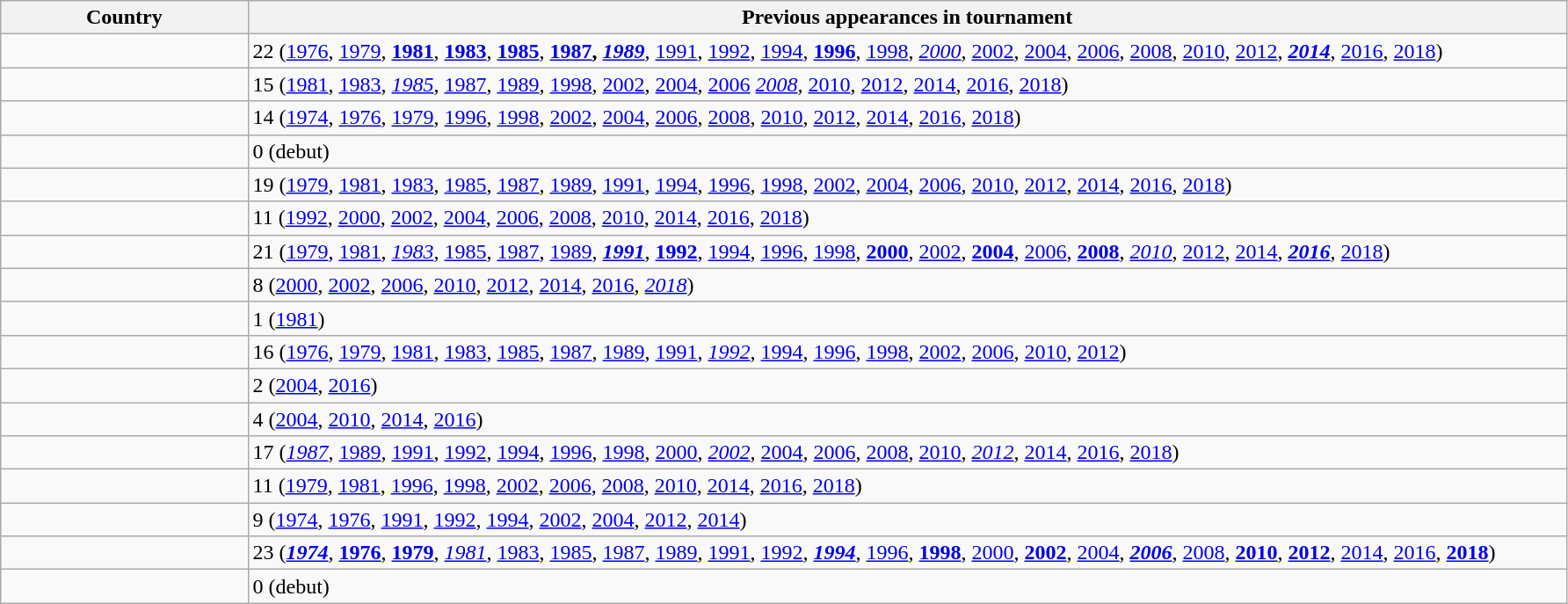<table class="wikitable sortable">
<tr>
<th width=15%>Country</th>
<th width=80%>Previous appearances in tournament</th>
</tr>
<tr>
<td></td>
<td>22 (<a href='#'>1976</a>, <a href='#'>1979</a>, <strong><a href='#'>1981</a></strong>, <strong><a href='#'>1983</a></strong>, <strong><a href='#'>1985</a></strong>, <strong><a href='#'>1987</a>,</strong> <strong><em><a href='#'>1989</a></em></strong>, <a href='#'>1991</a>, <a href='#'>1992</a>, <a href='#'>1994</a>, <strong><a href='#'>1996</a></strong>, <a href='#'>1998</a>, <em><a href='#'>2000</a></em>, <a href='#'>2002</a>, <a href='#'>2004</a>, <a href='#'>2006</a>, <a href='#'>2008</a>, <a href='#'>2010</a>, <a href='#'>2012</a>, <strong><em><a href='#'>2014</a></em></strong>, <a href='#'>2016</a>, <a href='#'>2018</a>)</td>
</tr>
<tr>
<td></td>
<td>15 (<a href='#'>1981</a>, <a href='#'>1983</a>, <em><a href='#'>1985</a></em>, <a href='#'>1987</a>, <a href='#'>1989</a>, <a href='#'>1998</a>, <a href='#'>2002</a>, <a href='#'>2004</a>, <a href='#'>2006</a> <em><a href='#'>2008</a>,</em> <a href='#'>2010</a>, <a href='#'>2012</a>, <a href='#'>2014</a>, <a href='#'>2016</a>, <a href='#'>2018</a>)</td>
</tr>
<tr>
<td></td>
<td>14 (<a href='#'>1974</a>, <a href='#'>1976</a>, <a href='#'>1979</a>, <a href='#'>1996</a>, <a href='#'>1998</a>, <a href='#'>2002</a>, <a href='#'>2004</a>, <a href='#'>2006</a>, <a href='#'>2008</a>, <a href='#'>2010</a>, <a href='#'>2012</a>, <a href='#'>2014</a>, <a href='#'>2016</a>, <a href='#'>2018</a>)</td>
</tr>
<tr>
<td></td>
<td>0 (debut)</td>
</tr>
<tr>
<td></td>
<td>19 (<a href='#'>1979</a>, <a href='#'>1981</a>, <a href='#'>1983</a>, <a href='#'>1985</a>, <a href='#'>1987</a>, <a href='#'>1989</a>, <a href='#'>1991</a>, <a href='#'>1994</a>, <a href='#'>1996</a>, <a href='#'>1998</a>, <a href='#'>2002</a>, <a href='#'>2004</a>, <a href='#'>2006</a>, <a href='#'>2010</a>, <a href='#'>2012</a>, <a href='#'>2014</a>, <a href='#'>2016</a>, <a href='#'>2018</a>)</td>
</tr>
<tr>
<td></td>
<td>11 (<a href='#'>1992</a>, <a href='#'>2000</a>, <a href='#'>2002</a>, <a href='#'>2004</a>, <a href='#'>2006</a>, <a href='#'>2008</a>, <a href='#'>2010</a>, <a href='#'>2014</a>, <a href='#'>2016</a>, <a href='#'>2018</a>)</td>
</tr>
<tr>
<td></td>
<td>21 (<a href='#'>1979</a>, <a href='#'>1981</a>, <em><a href='#'>1983</a></em>, <a href='#'>1985</a>, <a href='#'>1987</a>, <a href='#'>1989</a>, <strong><em><a href='#'>1991</a></em></strong>, <strong><a href='#'>1992</a></strong>, <a href='#'>1994</a>, <a href='#'>1996</a>, <a href='#'>1998</a>, <strong><a href='#'>2000</a></strong>, <a href='#'>2002</a>, <strong><a href='#'>2004</a></strong>, <a href='#'>2006</a>, <strong><a href='#'>2008</a></strong>, <em><a href='#'>2010</a></em>, <a href='#'>2012</a>, <a href='#'>2014</a>, <strong><em><a href='#'>2016</a></em></strong>, <a href='#'>2018</a>)</td>
</tr>
<tr>
<td></td>
<td>8 (<a href='#'>2000</a>, <a href='#'>2002</a>, <a href='#'>2006</a>, <a href='#'>2010</a>, <a href='#'>2012</a>, <a href='#'>2014</a>, <a href='#'>2016</a>, <em><a href='#'>2018</a></em>)</td>
</tr>
<tr>
<td></td>
<td>1 (<a href='#'>1981</a>)</td>
</tr>
<tr>
<td></td>
<td>16 (<a href='#'>1976</a>, <a href='#'>1979</a>, <a href='#'>1981</a>, <a href='#'>1983</a>, <a href='#'>1985</a>, <a href='#'>1987</a>, <a href='#'>1989</a>, <a href='#'>1991</a>, <em><a href='#'>1992</a></em>, <a href='#'>1994</a>, <a href='#'>1996</a>, <a href='#'>1998</a>, <a href='#'>2002</a>, <a href='#'>2006</a>, <a href='#'>2010</a>, <a href='#'>2012</a>)</td>
</tr>
<tr>
<td></td>
<td>2 (<a href='#'>2004</a>, <a href='#'>2016</a>)</td>
</tr>
<tr>
<td></td>
<td>4 (<a href='#'>2004</a>, <a href='#'>2010</a>, <a href='#'>2014</a>, <a href='#'>2016</a>)</td>
</tr>
<tr>
<td></td>
<td>17 (<em><a href='#'>1987</a></em>, <a href='#'>1989</a>, <a href='#'>1991</a>, <a href='#'>1992</a>, <a href='#'>1994</a>, <a href='#'>1996</a>, <a href='#'>1998</a>, <a href='#'>2000</a>, <em><a href='#'>2002</a></em>, <a href='#'>2004</a>, <a href='#'>2006</a>, <a href='#'>2008</a>, <a href='#'>2010</a>, <em><a href='#'>2012</a></em>, <a href='#'>2014</a>, <a href='#'>2016</a>, <a href='#'>2018</a>)</td>
</tr>
<tr>
<td></td>
<td>11 (<a href='#'>1979</a>, <a href='#'>1981</a>, <a href='#'>1996</a>, <a href='#'>1998</a>, <a href='#'>2002</a>, <a href='#'>2006</a>, <a href='#'>2008</a>, <a href='#'>2010</a>, <a href='#'>2014</a>, <a href='#'>2016</a>, <a href='#'>2018</a>)</td>
</tr>
<tr>
<td><s></s></td>
<td>9 (<a href='#'>1974</a>, <a href='#'>1976</a>, <a href='#'>1991</a>, <a href='#'>1992</a>, <a href='#'>1994</a>, <a href='#'>2002</a>, <a href='#'>2004</a>, <a href='#'>2012</a>, <a href='#'>2014</a>)</td>
</tr>
<tr>
<td></td>
<td>23 (<strong><em><a href='#'>1974</a></em></strong>, <strong><a href='#'>1976</a></strong>, <strong><a href='#'>1979</a></strong>, <em><a href='#'>1981</a></em>, <a href='#'>1983</a>, <a href='#'>1985</a>, <a href='#'>1987</a>, <a href='#'>1989</a>, <a href='#'>1991</a>, <a href='#'>1992</a>, <strong><em><a href='#'>1994</a></em></strong>, <a href='#'>1996</a>, <strong><a href='#'>1998</a></strong>, <a href='#'>2000</a>, <strong><a href='#'>2002</a></strong>, <a href='#'>2004</a>, <strong><em><a href='#'>2006</a></em></strong>, <a href='#'>2008</a>, <strong><a href='#'>2010</a></strong>, <strong><a href='#'>2012</a></strong>, <a href='#'>2014</a>, <a href='#'>2016</a>, <strong><a href='#'>2018</a></strong>)</td>
</tr>
<tr>
<td></td>
<td>0 (debut)</td>
</tr>
</table>
